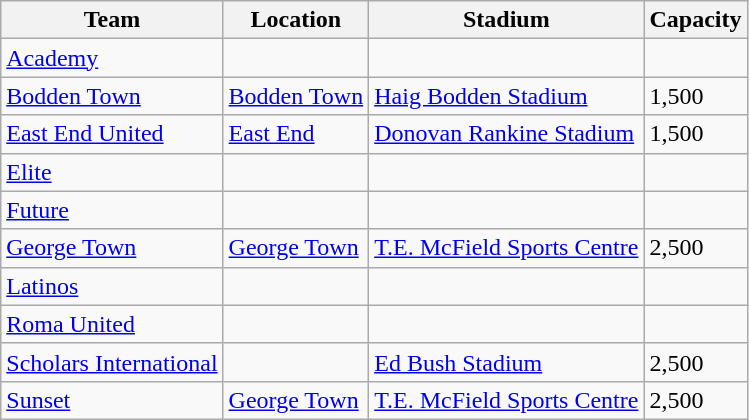<table class="wikitable sortable">
<tr>
<th>Team</th>
<th>Location</th>
<th>Stadium</th>
<th>Capacity</th>
</tr>
<tr>
<td><a href='#'>Academy</a></td>
<td></td>
<td></td>
<td></td>
</tr>
<tr>
<td><a href='#'>Bodden Town</a></td>
<td><a href='#'>Bodden Town</a></td>
<td><a href='#'>Haig Bodden Stadium</a></td>
<td>1,500</td>
</tr>
<tr>
<td><a href='#'>East End United</a></td>
<td><a href='#'>East End</a></td>
<td><a href='#'>Donovan Rankine Stadium</a></td>
<td>1,500</td>
</tr>
<tr>
<td><a href='#'>Elite</a></td>
<td></td>
<td></td>
<td></td>
</tr>
<tr>
<td><a href='#'>Future</a></td>
<td></td>
<td></td>
<td></td>
</tr>
<tr>
<td><a href='#'>George Town</a></td>
<td><a href='#'>George Town</a></td>
<td><a href='#'>T.E. McField Sports Centre</a></td>
<td>2,500</td>
</tr>
<tr>
<td><a href='#'>Latinos</a></td>
<td></td>
<td></td>
<td></td>
</tr>
<tr>
<td><a href='#'>Roma United</a></td>
<td></td>
<td></td>
<td></td>
</tr>
<tr>
<td><a href='#'>Scholars International</a></td>
<td></td>
<td><a href='#'>Ed Bush Stadium</a></td>
<td>2,500</td>
</tr>
<tr>
<td><a href='#'>Sunset</a></td>
<td><a href='#'>George Town</a></td>
<td><a href='#'>T.E. McField Sports Centre</a></td>
<td>2,500</td>
</tr>
</table>
